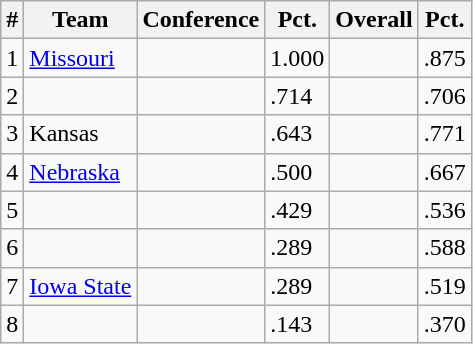<table class="wikitable">
<tr>
<th>#</th>
<th>Team</th>
<th>Conference</th>
<th>Pct.</th>
<th>Overall</th>
<th>Pct.</th>
</tr>
<tr>
<td>1</td>
<td><a href='#'>Missouri</a></td>
<td></td>
<td>1.000</td>
<td></td>
<td>.875</td>
</tr>
<tr>
<td>2</td>
<td></td>
<td></td>
<td>.714</td>
<td></td>
<td>.706</td>
</tr>
<tr>
<td>3</td>
<td>Kansas</td>
<td></td>
<td>.643</td>
<td></td>
<td>.771</td>
</tr>
<tr>
<td>4</td>
<td><a href='#'>Nebraska</a></td>
<td></td>
<td>.500</td>
<td></td>
<td>.667</td>
</tr>
<tr>
<td>5</td>
<td></td>
<td></td>
<td>.429</td>
<td></td>
<td>.536</td>
</tr>
<tr>
<td>6</td>
<td></td>
<td></td>
<td>.289</td>
<td></td>
<td>.588</td>
</tr>
<tr>
<td>7</td>
<td><a href='#'>Iowa State</a></td>
<td></td>
<td>.289</td>
<td></td>
<td>.519</td>
</tr>
<tr>
<td>8</td>
<td></td>
<td></td>
<td>.143</td>
<td></td>
<td>.370</td>
</tr>
</table>
